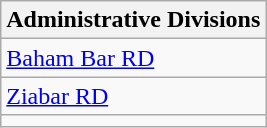<table class="wikitable">
<tr>
<th>Administrative Divisions</th>
</tr>
<tr>
<td><a href='#'>Baham Bar RD</a></td>
</tr>
<tr>
<td><a href='#'>Ziabar RD</a></td>
</tr>
<tr>
<td colspan=1></td>
</tr>
</table>
